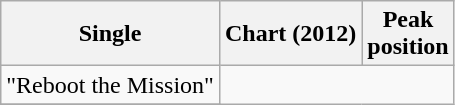<table class="wikitable">
<tr>
<th align="left">Single</th>
<th align="left">Chart (2012)</th>
<th align="center">Peak <br>position</th>
</tr>
<tr>
<td rowspan="3" align="left">"Reboot the Mission"</td>
</tr>
<tr>
</tr>
<tr>
</tr>
<tr>
</tr>
</table>
